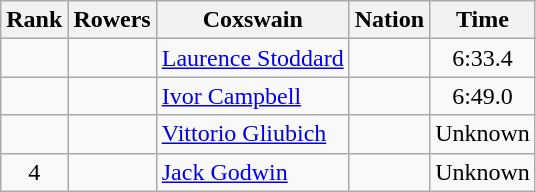<table class="wikitable sortable" style="text-align:center">
<tr>
<th>Rank</th>
<th>Rowers</th>
<th>Coxswain</th>
<th>Nation</th>
<th>Time</th>
</tr>
<tr>
<td></td>
<td align=left></td>
<td align=left><a href='#'>Laurence Stoddard</a></td>
<td align=left></td>
<td>6:33.4</td>
</tr>
<tr>
<td></td>
<td align=left></td>
<td align=left><a href='#'>Ivor Campbell</a></td>
<td align=left></td>
<td>6:49.0</td>
</tr>
<tr>
<td></td>
<td align=left></td>
<td align=left><a href='#'>Vittorio Gliubich</a></td>
<td align=left></td>
<td data-sort-value=7:00>Unknown</td>
</tr>
<tr>
<td>4</td>
<td align=left></td>
<td align=left><a href='#'>Jack Godwin</a></td>
<td align=left></td>
<td data-sort-value=8:00>Unknown</td>
</tr>
</table>
